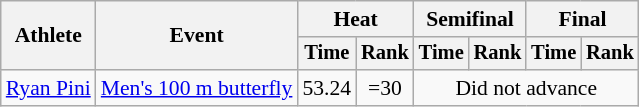<table class=wikitable style="font-size:90%">
<tr>
<th rowspan="2">Athlete</th>
<th rowspan="2">Event</th>
<th colspan="2">Heat</th>
<th colspan="2">Semifinal</th>
<th colspan="2">Final</th>
</tr>
<tr style="font-size:95%">
<th>Time</th>
<th>Rank</th>
<th>Time</th>
<th>Rank</th>
<th>Time</th>
<th>Rank</th>
</tr>
<tr align=center>
<td align=left><a href='#'>Ryan Pini</a></td>
<td align=left><a href='#'>Men's 100 m butterfly</a></td>
<td>53.24</td>
<td>=30</td>
<td colspan=4>Did not advance</td>
</tr>
</table>
